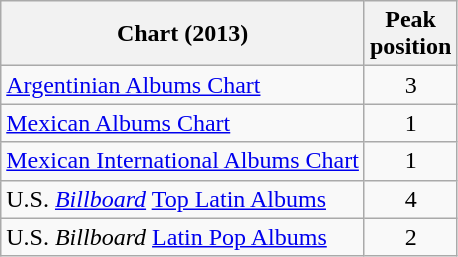<table class="wikitable sortable">
<tr>
<th>Chart (2013)</th>
<th>Peak<br>position</th>
</tr>
<tr>
<td><a href='#'>Argentinian Albums Chart</a></td>
<td style="text-align:center;">3</td>
</tr>
<tr>
<td><a href='#'>Mexican Albums Chart</a></td>
<td style="text-align:center;">1</td>
</tr>
<tr>
<td><a href='#'>Mexican International Albums Chart</a></td>
<td style="text-align:center;">1</td>
</tr>
<tr>
<td>U.S. <em><a href='#'>Billboard</a></em> <a href='#'>Top Latin Albums</a></td>
<td style="text-align:center;">4</td>
</tr>
<tr>
<td>U.S. <em>Billboard</em> <a href='#'>Latin Pop Albums</a></td>
<td style="text-align:center;">2</td>
</tr>
</table>
